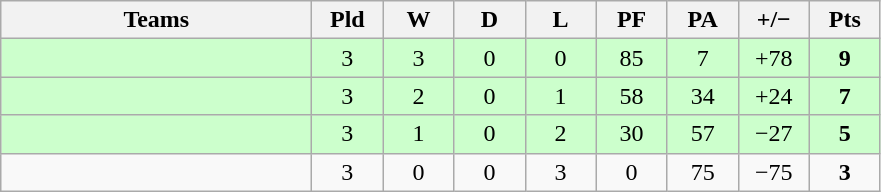<table class="wikitable" style="text-align: center;">
<tr>
<th width="200">Teams</th>
<th width="40">Pld</th>
<th width="40">W</th>
<th width="40">D</th>
<th width="40">L</th>
<th width="40">PF</th>
<th width="40">PA</th>
<th width="40">+/−</th>
<th width="40">Pts</th>
</tr>
<tr bgcolor=#ccffcc>
<td align=left></td>
<td>3</td>
<td>3</td>
<td>0</td>
<td>0</td>
<td>85</td>
<td>7</td>
<td>+78</td>
<td><strong>9</strong></td>
</tr>
<tr bgcolor=#ccffcc>
<td align=left></td>
<td>3</td>
<td>2</td>
<td>0</td>
<td>1</td>
<td>58</td>
<td>34</td>
<td>+24</td>
<td><strong>7</strong></td>
</tr>
<tr bgcolor=#ccffcc>
<td align=left></td>
<td>3</td>
<td>1</td>
<td>0</td>
<td>2</td>
<td>30</td>
<td>57</td>
<td>−27</td>
<td><strong>5</strong></td>
</tr>
<tr>
<td align=left> <em></em></td>
<td>3</td>
<td>0</td>
<td>0</td>
<td>3</td>
<td>0</td>
<td>75</td>
<td>−75</td>
<td><strong>3</strong></td>
</tr>
</table>
